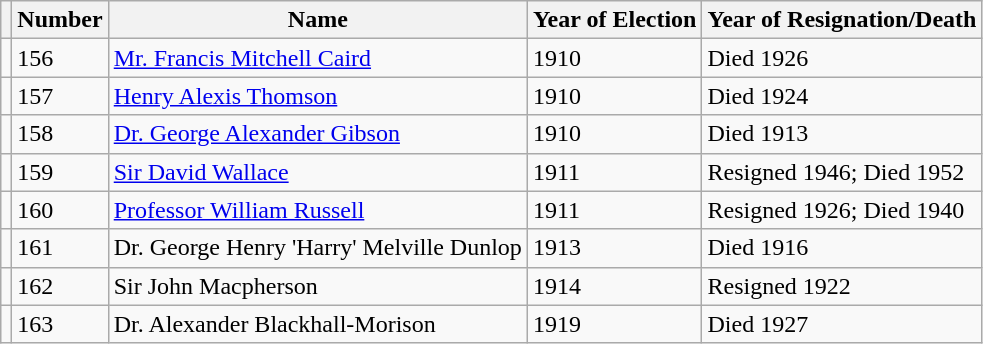<table class="wikitable">
<tr>
<th></th>
<th>Number</th>
<th>Name</th>
<th>Year of Election</th>
<th>Year of Resignation/Death</th>
</tr>
<tr>
<td></td>
<td>156</td>
<td><a href='#'>Mr. Francis Mitchell Caird</a></td>
<td>1910</td>
<td>Died 1926</td>
</tr>
<tr>
<td></td>
<td>157</td>
<td><a href='#'>Henry Alexis Thomson</a></td>
<td>1910</td>
<td>Died 1924</td>
</tr>
<tr>
<td></td>
<td>158</td>
<td><a href='#'>Dr. George Alexander Gibson</a></td>
<td>1910</td>
<td>Died 1913</td>
</tr>
<tr>
<td></td>
<td>159</td>
<td><a href='#'>Sir David Wallace</a></td>
<td>1911</td>
<td>Resigned 1946; Died 1952</td>
</tr>
<tr>
<td></td>
<td>160</td>
<td><a href='#'>Professor William Russell</a></td>
<td>1911</td>
<td>Resigned 1926; Died 1940</td>
</tr>
<tr>
<td></td>
<td>161</td>
<td>Dr. George Henry 'Harry' Melville Dunlop</td>
<td>1913</td>
<td>Died 1916</td>
</tr>
<tr>
<td></td>
<td>162</td>
<td>Sir John Macpherson</td>
<td>1914</td>
<td>Resigned 1922</td>
</tr>
<tr>
<td></td>
<td>163</td>
<td>Dr. Alexander Blackhall-Morison</td>
<td>1919</td>
<td>Died 1927</td>
</tr>
</table>
